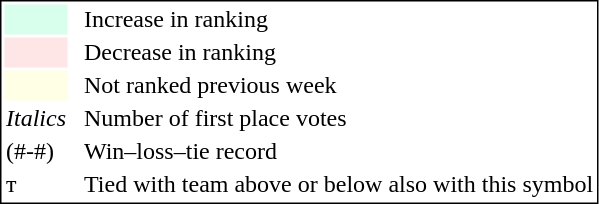<table style="border:1px solid black; float:left;">
<tr>
<td style="background:#D8FFEB; width:20px;"></td>
<td> </td>
<td>Increase in ranking</td>
</tr>
<tr>
<td style="background:#FFE6E6; width:20px;"></td>
<td> </td>
<td>Decrease in ranking</td>
</tr>
<tr>
<td style="background:#FFFFE6; width:20px;"></td>
<td> </td>
<td>Not ranked previous week</td>
</tr>
<tr>
<td><em>Italics</em></td>
<td> </td>
<td>Number of first place votes</td>
</tr>
<tr>
<td>(#-#)</td>
<td> </td>
<td>Win–loss–tie record</td>
</tr>
<tr>
<td>т</td>
<td></td>
<td>Tied with team above or below also with this symbol</td>
</tr>
</table>
